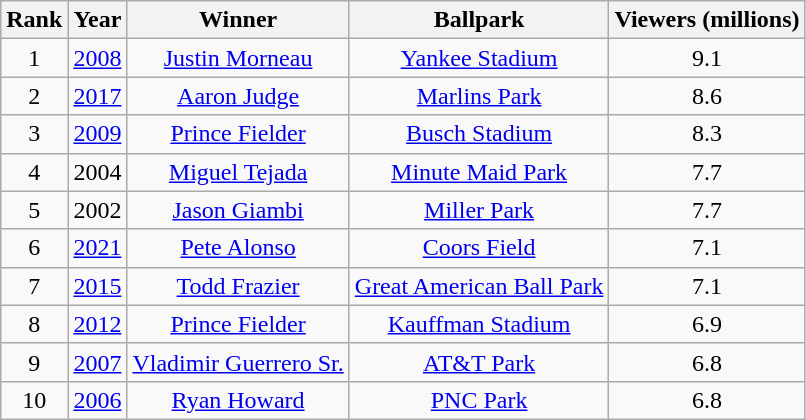<table class="wikitable" style="text-align:center;">
<tr>
<th>Rank</th>
<th>Year</th>
<th>Winner</th>
<th>Ballpark</th>
<th>Viewers (millions)</th>
</tr>
<tr>
<td>1</td>
<td><a href='#'>2008</a></td>
<td><a href='#'>Justin Morneau</a></td>
<td><a href='#'>Yankee Stadium</a></td>
<td>9.1</td>
</tr>
<tr>
<td>2</td>
<td><a href='#'>2017</a></td>
<td><a href='#'>Aaron Judge</a></td>
<td><a href='#'>Marlins Park</a></td>
<td>8.6</td>
</tr>
<tr>
<td>3</td>
<td><a href='#'>2009</a></td>
<td><a href='#'>Prince Fielder</a></td>
<td><a href='#'>Busch Stadium</a></td>
<td>8.3</td>
</tr>
<tr>
<td>4</td>
<td>2004</td>
<td><a href='#'>Miguel Tejada</a></td>
<td><a href='#'>Minute Maid Park</a></td>
<td>7.7</td>
</tr>
<tr>
<td>5</td>
<td>2002</td>
<td><a href='#'>Jason Giambi</a></td>
<td><a href='#'>Miller Park</a></td>
<td>7.7</td>
</tr>
<tr>
<td>6</td>
<td><a href='#'>2021</a></td>
<td><a href='#'>Pete Alonso</a></td>
<td><a href='#'>Coors Field</a></td>
<td>7.1</td>
</tr>
<tr>
<td>7</td>
<td><a href='#'>2015</a></td>
<td><a href='#'>Todd Frazier</a></td>
<td><a href='#'>Great American Ball Park</a></td>
<td>7.1</td>
</tr>
<tr>
<td>8</td>
<td><a href='#'>2012</a></td>
<td><a href='#'>Prince Fielder</a></td>
<td><a href='#'>Kauffman Stadium</a></td>
<td>6.9</td>
</tr>
<tr>
<td>9</td>
<td><a href='#'>2007</a></td>
<td><a href='#'>Vladimir Guerrero Sr.</a></td>
<td><a href='#'>AT&T Park</a></td>
<td>6.8</td>
</tr>
<tr>
<td>10</td>
<td><a href='#'>2006</a></td>
<td><a href='#'>Ryan Howard</a></td>
<td><a href='#'>PNC Park</a></td>
<td>6.8</td>
</tr>
</table>
